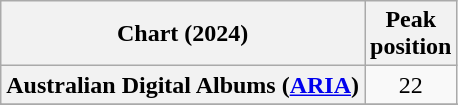<table class="wikitable sortable plainrowheaders" style="text-align:center;">
<tr>
<th scope="col">Chart (2024)</th>
<th scope="col">Peak<br>position</th>
</tr>
<tr>
<th scope="row">Australian Digital Albums (<a href='#'>ARIA</a>)</th>
<td>22</td>
</tr>
<tr>
</tr>
<tr>
</tr>
<tr>
</tr>
<tr>
</tr>
<tr>
</tr>
<tr>
</tr>
</table>
